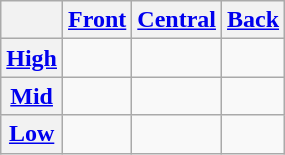<table class="wikitable" style="text-align:center">
<tr>
<th></th>
<th><a href='#'>Front</a></th>
<th><a href='#'>Central</a></th>
<th><a href='#'>Back</a></th>
</tr>
<tr>
<th><a href='#'>High</a></th>
<td align="center"></td>
<td></td>
<td align="center"></td>
</tr>
<tr>
<th><a href='#'>Mid</a></th>
<td align="center"> </td>
<td></td>
<td align="center"> </td>
</tr>
<tr>
<th><a href='#'>Low</a></th>
<td align="center"></td>
<td> </td>
<td></td>
</tr>
</table>
